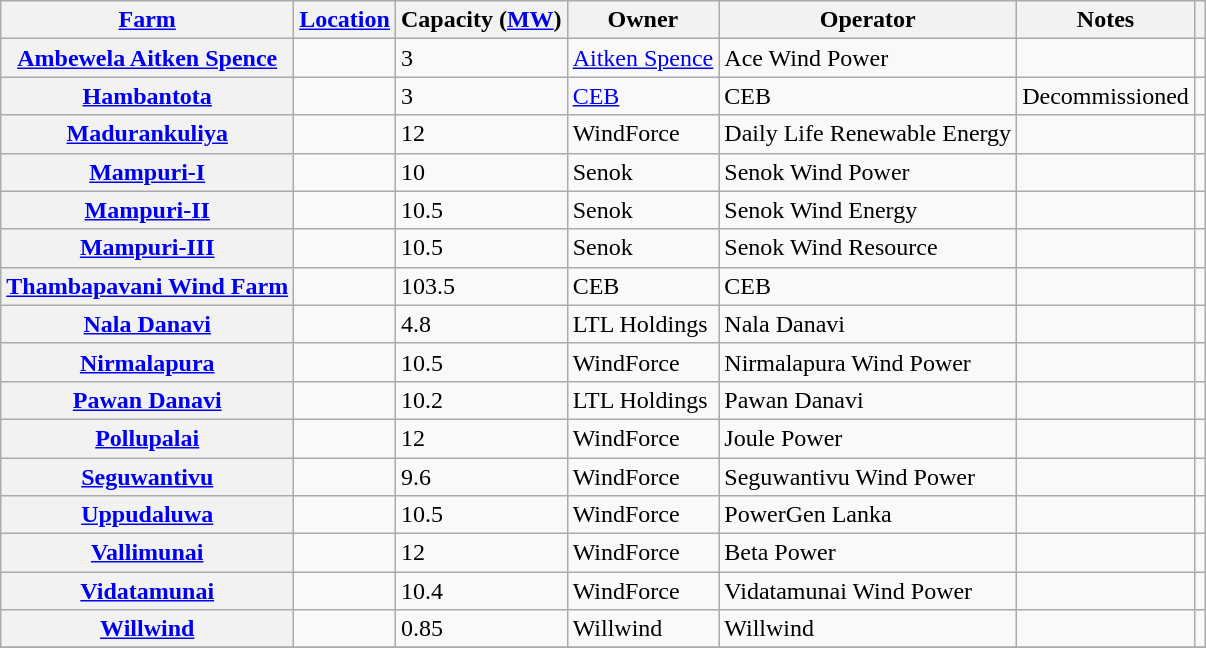<table class="wikitable plainrowheaders sortable">
<tr>
<th scope="col"><a href='#'>Farm</a></th>
<th scope="col" class="unsortable"><a href='#'>Location</a></th>
<th scope="col">Capacity (<a href='#'>MW</a>)</th>
<th scope="col">Owner</th>
<th scope="col">Operator</th>
<th scope="col">Notes</th>
<th scope="col" class="unsortable"></th>
</tr>
<tr>
<th scope="row"><a href='#'>Ambewela Aitken Spence</a></th>
<td></td>
<td>3</td>
<td><a href='#'>Aitken Spence</a></td>
<td>Ace Wind Power</td>
<td> </td>
<td></td>
</tr>
<tr>
<th scope="row"><a href='#'>Hambantota</a></th>
<td></td>
<td>3</td>
<td><a href='#'>CEB</a></td>
<td>CEB</td>
<td>Decommissioned</td>
<td></td>
</tr>
<tr>
<th scope="row"><a href='#'>Madurankuliya</a></th>
<td></td>
<td>12</td>
<td>WindForce</td>
<td>Daily Life Renewable Energy</td>
<td> </td>
<td></td>
</tr>
<tr>
<th scope="row"><a href='#'>Mampuri-I</a></th>
<td></td>
<td>10</td>
<td>Senok</td>
<td>Senok Wind Power</td>
<td> </td>
<td></td>
</tr>
<tr>
<th scope="row"><a href='#'>Mampuri-II</a></th>
<td></td>
<td>10.5</td>
<td>Senok</td>
<td>Senok Wind Energy</td>
<td> </td>
<td></td>
</tr>
<tr>
<th scope="row"><a href='#'>Mampuri-III</a></th>
<td></td>
<td>10.5</td>
<td>Senok</td>
<td>Senok Wind Resource</td>
<td> </td>
<td></td>
</tr>
<tr>
<th scope="row"><a href='#'>Thambapavani Wind Farm</a></th>
<td></td>
<td>103.5</td>
<td>CEB</td>
<td>CEB</td>
<td></td>
<td></td>
</tr>
<tr>
<th scope="row"><a href='#'>Nala Danavi</a></th>
<td></td>
<td>4.8</td>
<td>LTL Holdings</td>
<td>Nala Danavi</td>
<td> </td>
<td></td>
</tr>
<tr>
<th scope="row"><a href='#'>Nirmalapura</a></th>
<td></td>
<td>10.5</td>
<td>WindForce</td>
<td>Nirmalapura Wind Power</td>
<td> </td>
<td></td>
</tr>
<tr>
<th scope="row"><a href='#'>Pawan Danavi</a></th>
<td></td>
<td>10.2</td>
<td>LTL Holdings</td>
<td>Pawan Danavi</td>
<td> </td>
<td></td>
</tr>
<tr>
<th scope="row"><a href='#'>Pollupalai</a></th>
<td></td>
<td>12</td>
<td>WindForce</td>
<td>Joule Power</td>
<td> </td>
<td></td>
</tr>
<tr>
<th scope="row"><a href='#'>Seguwantivu</a></th>
<td></td>
<td>9.6</td>
<td>WindForce</td>
<td>Seguwantivu Wind Power</td>
<td> </td>
<td></td>
</tr>
<tr>
<th scope="row"><a href='#'>Uppudaluwa</a></th>
<td></td>
<td>10.5</td>
<td>WindForce</td>
<td>PowerGen Lanka</td>
<td> </td>
<td></td>
</tr>
<tr>
<th scope="row"><a href='#'>Vallimunai</a></th>
<td></td>
<td>12</td>
<td>WindForce</td>
<td>Beta Power</td>
<td> </td>
<td></td>
</tr>
<tr>
<th scope="row"><a href='#'>Vidatamunai</a></th>
<td></td>
<td>10.4</td>
<td>WindForce</td>
<td>Vidatamunai Wind Power</td>
<td> </td>
<td></td>
</tr>
<tr>
<th scope="row"><a href='#'>Willwind</a></th>
<td></td>
<td>0.85</td>
<td>Willwind</td>
<td>Willwind</td>
<td> </td>
<td></td>
</tr>
<tr>
</tr>
</table>
